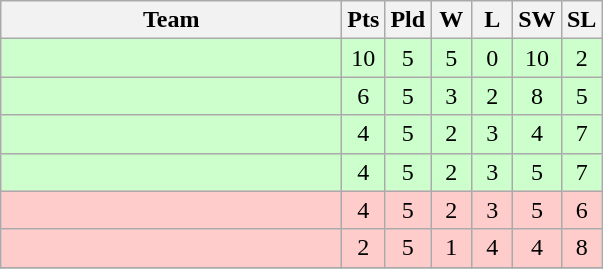<table class=wikitable style="text-align:center">
<tr>
<th width=220>Team</th>
<th width=20>Pts</th>
<th width=20>Pld</th>
<th width=20>W</th>
<th width=20>L</th>
<th width=20>SW</th>
<th width=20>SL</th>
</tr>
<tr style="background:#cfc;">
<td align=left></td>
<td>10</td>
<td>5</td>
<td>5</td>
<td>0</td>
<td>10</td>
<td>2</td>
</tr>
<tr style="background:#cfc;">
<td align=left></td>
<td>6</td>
<td>5</td>
<td>3</td>
<td>2</td>
<td>8</td>
<td>5</td>
</tr>
<tr style="background:#cfc;">
<td align=left></td>
<td>4</td>
<td>5</td>
<td>2</td>
<td>3</td>
<td>4</td>
<td>7</td>
</tr>
<tr style="background:#cfc;">
<td align=left></td>
<td>4</td>
<td>5</td>
<td>2</td>
<td>3</td>
<td>5</td>
<td>7</td>
</tr>
<tr style="background:#fcc;">
<td align=left></td>
<td>4</td>
<td>5</td>
<td>2</td>
<td>3</td>
<td>5</td>
<td>6</td>
</tr>
<tr style="background:#fcc;">
<td align=left></td>
<td>2</td>
<td>5</td>
<td>1</td>
<td>4</td>
<td>4</td>
<td>8</td>
</tr>
<tr>
</tr>
</table>
